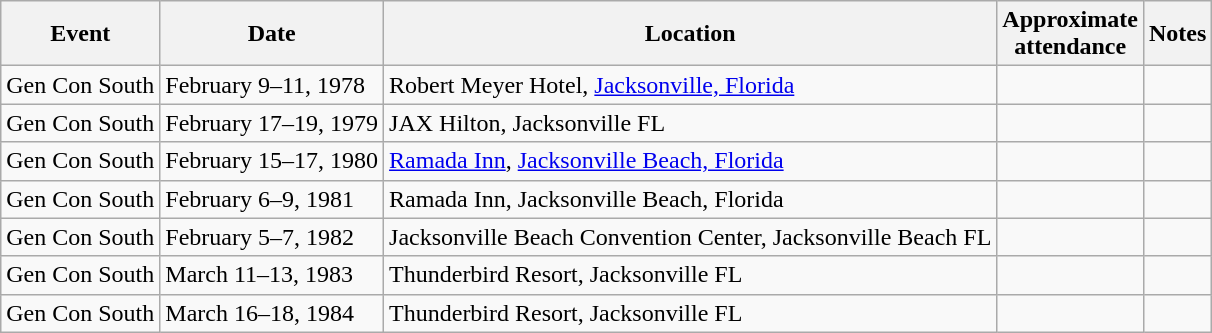<table class="wikitable">
<tr>
<th>Event</th>
<th>Date</th>
<th>Location</th>
<th>Approximate<br>attendance</th>
<th>Notes</th>
</tr>
<tr>
<td>Gen Con South</td>
<td>February 9–11, 1978</td>
<td>Robert Meyer Hotel, <a href='#'>Jacksonville, Florida</a></td>
<td></td>
<td></td>
</tr>
<tr>
<td>Gen Con South</td>
<td>February 17–19, 1979</td>
<td>JAX Hilton, Jacksonville FL</td>
<td></td>
<td></td>
</tr>
<tr>
<td>Gen Con South</td>
<td>February 15–17, 1980</td>
<td><a href='#'>Ramada Inn</a>, <a href='#'>Jacksonville Beach, Florida</a></td>
<td></td>
<td></td>
</tr>
<tr>
<td>Gen Con South</td>
<td>February 6–9, 1981</td>
<td>Ramada Inn, Jacksonville Beach, Florida</td>
<td></td>
<td></td>
</tr>
<tr>
<td>Gen Con South</td>
<td>February 5–7, 1982</td>
<td>Jacksonville Beach Convention Center, Jacksonville Beach FL</td>
<td></td>
<td></td>
</tr>
<tr>
<td>Gen Con South</td>
<td>March 11–13, 1983</td>
<td>Thunderbird Resort, Jacksonville FL</td>
<td></td>
<td></td>
</tr>
<tr>
<td>Gen Con South</td>
<td>March 16–18, 1984</td>
<td>Thunderbird Resort, Jacksonville FL</td>
<td></td>
<td></td>
</tr>
</table>
